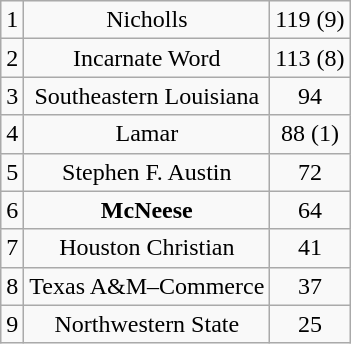<table class="wikitable">
<tr align="center">
<td>1</td>
<td>Nicholls</td>
<td>119 (9)</td>
</tr>
<tr align="center">
<td>2</td>
<td>Incarnate Word</td>
<td>113 (8)</td>
</tr>
<tr align="center">
<td>3</td>
<td>Southeastern Louisiana</td>
<td>94</td>
</tr>
<tr align="center">
<td>4</td>
<td>Lamar</td>
<td>88 (1)</td>
</tr>
<tr align="center">
<td>5</td>
<td>Stephen F. Austin</td>
<td>72</td>
</tr>
<tr align="center">
<td>6</td>
<td><strong>McNeese</strong></td>
<td>64</td>
</tr>
<tr align="center">
<td>7</td>
<td>Houston Christian</td>
<td>41</td>
</tr>
<tr align="center">
<td>8</td>
<td>Texas A&M–Commerce</td>
<td>37</td>
</tr>
<tr align="center">
<td>9</td>
<td>Northwestern State</td>
<td>25</td>
</tr>
</table>
